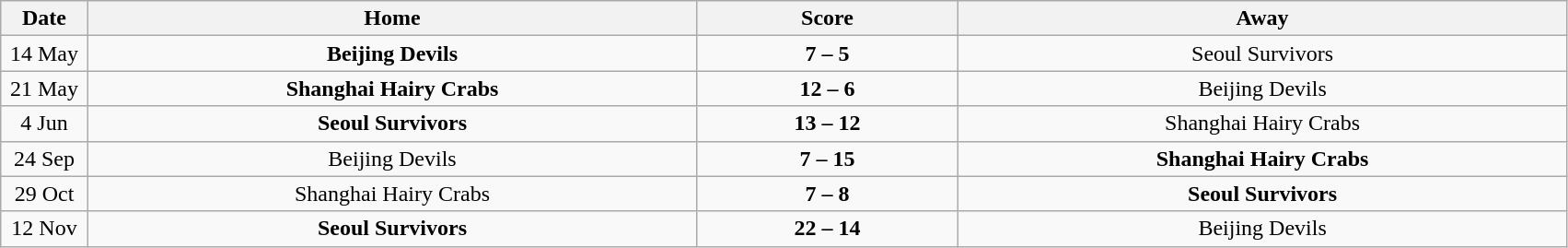<table class="wikitable" style="text-align: center;">
<tr>
<th width=5%>Date</th>
<th width=35%>Home</th>
<th width=15%>Score</th>
<th width=35%>Away</th>
</tr>
<tr>
<td>14 May</td>
<td> <strong>Beijing Devils</strong></td>
<td><strong>7 – 5</strong></td>
<td> Seoul Survivors</td>
</tr>
<tr>
<td>21 May</td>
<td> <strong>Shanghai Hairy Crabs</strong></td>
<td><strong>12 – 6</strong></td>
<td> Beijing Devils</td>
</tr>
<tr>
<td>4 Jun</td>
<td> <strong>Seoul Survivors</strong></td>
<td><strong>13 – 12</strong></td>
<td> Shanghai Hairy Crabs</td>
</tr>
<tr>
<td>24 Sep</td>
<td> Beijing Devils</td>
<td><strong>7 – 15</strong></td>
<td> <strong>Shanghai Hairy Crabs</strong></td>
</tr>
<tr>
<td>29 Oct</td>
<td> Shanghai Hairy Crabs</td>
<td><strong>7 – 8</strong></td>
<td> <strong>Seoul Survivors</strong></td>
</tr>
<tr>
<td>12 Nov</td>
<td> <strong>Seoul Survivors</strong></td>
<td><strong>22 – 14</strong></td>
<td> Beijing Devils</td>
</tr>
</table>
